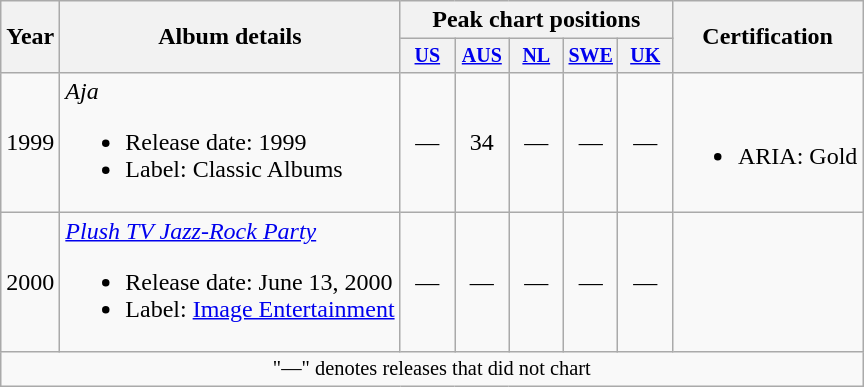<table class="wikitable" style="text-align:center;">
<tr>
<th rowspan="2">Year</th>
<th rowspan="2">Album details</th>
<th colspan="5">Peak chart positions</th>
<th rowspan="2">Certification</th>
</tr>
<tr style="font-size:smaller;">
<th style="width:30px;"><a href='#'>US</a><br></th>
<th style="width:30px;"><a href='#'>AUS</a><br></th>
<th style="width:30px;"><a href='#'>NL</a><br></th>
<th style="width:30px;"><a href='#'>SWE</a><br></th>
<th style="width:30px;"><a href='#'>UK</a><br></th>
</tr>
<tr>
<td>1999</td>
<td style="text-align:left;"><em>Aja</em><br><ul><li>Release date: 1999</li><li>Label: Classic Albums</li></ul></td>
<td>—</td>
<td>34</td>
<td>—</td>
<td>—</td>
<td>—</td>
<td><br><ul><li>ARIA: Gold</li></ul></td>
</tr>
<tr>
<td>2000</td>
<td style="text-align:left;"><em><a href='#'>Plush TV Jazz-Rock Party</a></em><br><ul><li>Release date: June 13, 2000</li><li>Label: <a href='#'>Image Entertainment</a></li></ul></td>
<td>—</td>
<td>—</td>
<td>—</td>
<td>—</td>
<td>—</td>
<td></td>
</tr>
<tr>
<td colspan="15" style="font-size:85%">"—" denotes releases that did not chart</td>
</tr>
</table>
